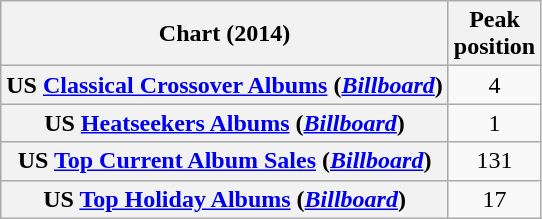<table class="wikitable sortable plainrowheaders" style="text-align:center">
<tr>
<th scope="col">Chart (2014)</th>
<th scope="col">Peak<br>position</th>
</tr>
<tr>
<th scope="row">US <a href='#'>Classical Crossover Albums</a> (<em><a href='#'>Billboard</a></em>)</th>
<td>4</td>
</tr>
<tr>
<th scope="row">US <a href='#'>Heatseekers Albums</a> (<em><a href='#'>Billboard</a></em>)</th>
<td>1</td>
</tr>
<tr>
<th scope="row">US <a href='#'>Top Current Album Sales</a> (<em><a href='#'>Billboard</a></em>)</th>
<td>131</td>
</tr>
<tr>
<th scope="row">US <a href='#'>Top Holiday Albums</a> (<em><a href='#'>Billboard</a></em>)</th>
<td>17</td>
</tr>
</table>
